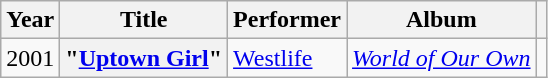<table class="wikitable plainrowheaders sortable" style="margin-right: 0;">
<tr>
<th scope="col">Year</th>
<th scope="col">Title</th>
<th scope="col">Performer</th>
<th scope="col">Album</th>
<th scope="col" class="unsortable"></th>
</tr>
<tr>
<td>2001</td>
<th scope="row">"<a href='#'>Uptown Girl</a>"</th>
<td><a href='#'>Westlife</a></td>
<td><em><a href='#'>World of Our Own</a></em></td>
<td style="text-align:center;"></td>
</tr>
</table>
